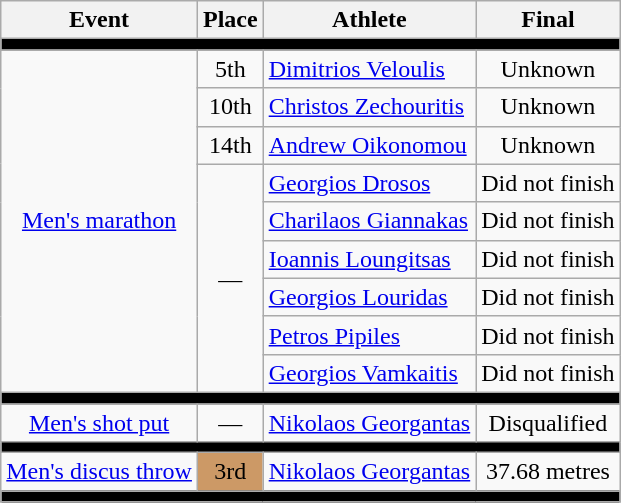<table class=wikitable>
<tr>
<th>Event</th>
<th>Place</th>
<th>Athlete</th>
<th>Final</th>
</tr>
<tr bgcolor=black>
<td colspan=4></td>
</tr>
<tr align=center>
<td rowspan=9><a href='#'>Men's marathon</a></td>
<td>5th</td>
<td align=left><a href='#'>Dimitrios Veloulis</a></td>
<td>Unknown</td>
</tr>
<tr align=center>
<td>10th</td>
<td align=left><a href='#'>Christos Zechouritis</a></td>
<td>Unknown</td>
</tr>
<tr align=center>
<td>14th</td>
<td align=left><a href='#'>Andrew Oikonomou</a></td>
<td>Unknown</td>
</tr>
<tr align=center>
<td rowspan=6>—</td>
<td align=left><a href='#'>Georgios Drosos</a></td>
<td>Did not finish</td>
</tr>
<tr align=center>
<td align=left><a href='#'>Charilaos Giannakas</a></td>
<td>Did not finish</td>
</tr>
<tr align=center>
<td align=left><a href='#'>Ioannis Loungitsas</a></td>
<td>Did not finish</td>
</tr>
<tr align=center>
<td align=left><a href='#'>Georgios Louridas</a></td>
<td>Did not finish</td>
</tr>
<tr align=center>
<td align=left><a href='#'>Petros Pipiles</a></td>
<td>Did not finish</td>
</tr>
<tr align=center>
<td align=left><a href='#'>Georgios Vamkaitis</a></td>
<td>Did not finish</td>
</tr>
<tr bgcolor=black>
<td colspan=4></td>
</tr>
<tr align=center>
<td><a href='#'>Men's shot put</a></td>
<td>—</td>
<td align=left><a href='#'>Nikolaos Georgantas</a></td>
<td>Disqualified</td>
</tr>
<tr bgcolor=black>
<td colspan=4></td>
</tr>
<tr align=center>
<td><a href='#'>Men's discus throw</a></td>
<td bgcolor=cc9966>3rd</td>
<td align=left><a href='#'>Nikolaos Georgantas</a></td>
<td>37.68 metres</td>
</tr>
<tr bgcolor=black>
<td colspan=4></td>
</tr>
</table>
